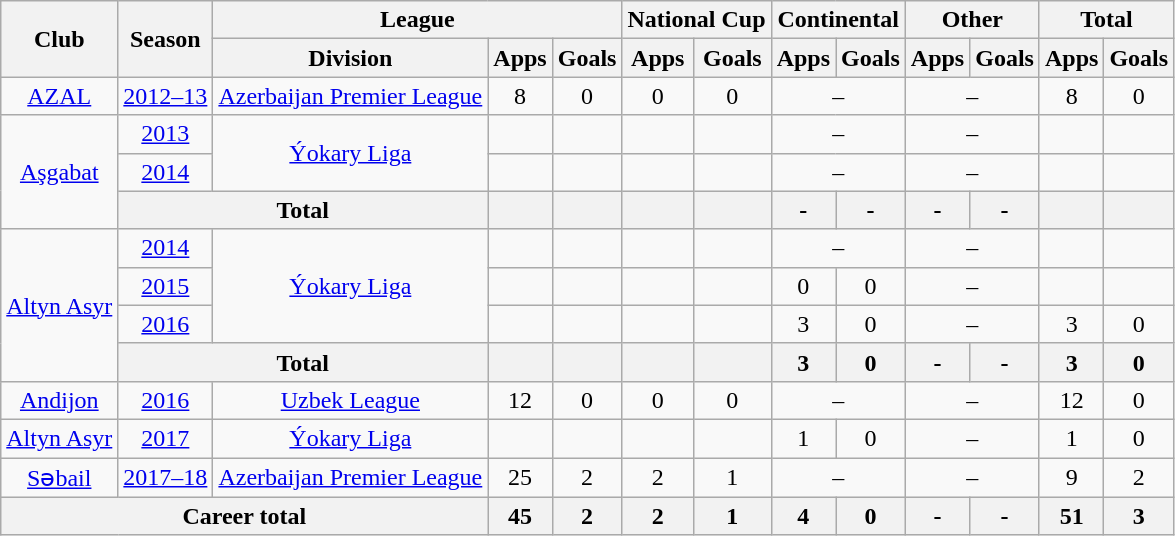<table class="wikitable" style="text-align: center;">
<tr>
<th rowspan="2">Club</th>
<th rowspan="2">Season</th>
<th colspan="3">League</th>
<th colspan="2">National Cup</th>
<th colspan="2">Continental</th>
<th colspan="2">Other</th>
<th colspan="2">Total</th>
</tr>
<tr>
<th>Division</th>
<th>Apps</th>
<th>Goals</th>
<th>Apps</th>
<th>Goals</th>
<th>Apps</th>
<th>Goals</th>
<th>Apps</th>
<th>Goals</th>
<th>Apps</th>
<th>Goals</th>
</tr>
<tr>
<td valign="center"><a href='#'>AZAL</a></td>
<td><a href='#'>2012–13</a></td>
<td><a href='#'>Azerbaijan Premier League</a></td>
<td>8</td>
<td>0</td>
<td>0</td>
<td>0</td>
<td colspan="2">–</td>
<td colspan="2">–</td>
<td>8</td>
<td>0</td>
</tr>
<tr>
<td rowspan="3" valign="center"><a href='#'>Aşgabat</a></td>
<td><a href='#'>2013</a></td>
<td rowspan="2" valign="center"><a href='#'>Ýokary Liga</a></td>
<td></td>
<td></td>
<td></td>
<td></td>
<td colspan="2">–</td>
<td colspan="2">–</td>
<td></td>
<td></td>
</tr>
<tr>
<td><a href='#'>2014</a></td>
<td></td>
<td></td>
<td></td>
<td></td>
<td colspan="2">–</td>
<td colspan="2">–</td>
<td></td>
<td></td>
</tr>
<tr>
<th colspan="2">Total</th>
<th></th>
<th></th>
<th></th>
<th></th>
<th>-</th>
<th>-</th>
<th>-</th>
<th>-</th>
<th></th>
<th></th>
</tr>
<tr>
<td rowspan="4" valign="center"><a href='#'>Altyn Asyr</a></td>
<td><a href='#'>2014</a></td>
<td rowspan="3" valign="center"><a href='#'>Ýokary Liga</a></td>
<td></td>
<td></td>
<td></td>
<td></td>
<td colspan="2">–</td>
<td colspan="2">–</td>
<td></td>
<td></td>
</tr>
<tr>
<td><a href='#'>2015</a></td>
<td></td>
<td></td>
<td></td>
<td></td>
<td>0</td>
<td>0</td>
<td colspan="2">–</td>
<td></td>
<td></td>
</tr>
<tr>
<td><a href='#'>2016</a></td>
<td></td>
<td></td>
<td></td>
<td></td>
<td>3</td>
<td>0</td>
<td colspan="2">–</td>
<td>3</td>
<td>0</td>
</tr>
<tr>
<th colspan="2">Total</th>
<th></th>
<th></th>
<th></th>
<th></th>
<th>3</th>
<th>0</th>
<th>-</th>
<th>-</th>
<th>3</th>
<th>0</th>
</tr>
<tr>
<td valign="center"><a href='#'>Andijon</a></td>
<td><a href='#'>2016</a></td>
<td><a href='#'>Uzbek League</a></td>
<td>12</td>
<td>0</td>
<td>0</td>
<td>0</td>
<td colspan="2">–</td>
<td colspan="2">–</td>
<td>12</td>
<td>0</td>
</tr>
<tr>
<td valign="center"><a href='#'>Altyn Asyr</a></td>
<td><a href='#'>2017</a></td>
<td><a href='#'>Ýokary Liga</a></td>
<td></td>
<td></td>
<td></td>
<td></td>
<td>1</td>
<td>0</td>
<td colspan="2">–</td>
<td>1</td>
<td>0</td>
</tr>
<tr>
<td valign="center"><a href='#'>Səbail</a></td>
<td><a href='#'>2017–18</a></td>
<td><a href='#'>Azerbaijan Premier League</a></td>
<td>25</td>
<td>2</td>
<td>2</td>
<td>1</td>
<td colspan="2">–</td>
<td colspan="2">–</td>
<td>9</td>
<td>2</td>
</tr>
<tr>
<th colspan="3">Career total</th>
<th>45</th>
<th>2</th>
<th>2</th>
<th>1</th>
<th>4</th>
<th>0</th>
<th>-</th>
<th>-</th>
<th>51</th>
<th>3</th>
</tr>
</table>
